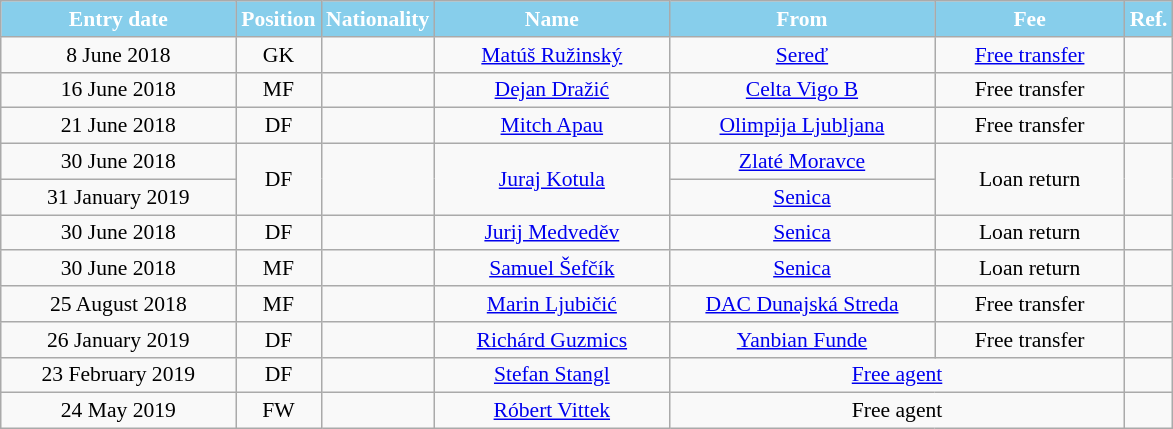<table class="wikitable"  style="text-align:center; font-size:90%; ">
<tr>
<th style="background:#87CEEB; color:#FFFFFF; width:150px;">Entry date</th>
<th style="background:#87CEEB; color:#FFFFFF; width:50px;">Position</th>
<th style="background:#87CEEB; color:#FFFFFF; width:50px;">Nationality</th>
<th style="background:#87CEEB; color:#FFFFFF; width:150px;">Name</th>
<th style="background:#87CEEB; color:#FFFFFF; width:170px;">From</th>
<th style="background:#87CEEB; color:#FFFFFF; width:120px;">Fee</th>
<th style="background:#87CEEB; color:#FFFFFF; width:25px;">Ref.</th>
</tr>
<tr>
<td>8 June 2018</td>
<td>GK</td>
<td></td>
<td><a href='#'>Matúš Ružinský</a></td>
<td> <a href='#'>Sereď</a></td>
<td><a href='#'>Free transfer</a></td>
<td></td>
</tr>
<tr>
<td>16 June 2018</td>
<td>MF</td>
<td></td>
<td><a href='#'>Dejan Dražić</a></td>
<td> <a href='#'>Celta Vigo B</a></td>
<td>Free transfer</td>
<td></td>
</tr>
<tr>
<td>21 June 2018</td>
<td>DF</td>
<td></td>
<td><a href='#'>Mitch Apau</a></td>
<td> <a href='#'>Olimpija Ljubljana</a></td>
<td>Free transfer</td>
<td></td>
</tr>
<tr>
<td>30 June 2018</td>
<td rowspan="2">DF</td>
<td rowspan="2"></td>
<td rowspan="2"><a href='#'>Juraj Kotula</a></td>
<td> <a href='#'>Zlaté Moravce</a></td>
<td rowspan="2">Loan return</td>
<td rowspan="2"></td>
</tr>
<tr>
<td>31 January 2019</td>
<td> <a href='#'>Senica</a></td>
</tr>
<tr>
<td>30 June 2018</td>
<td>DF</td>
<td></td>
<td><a href='#'>Jurij Medveděv</a></td>
<td> <a href='#'>Senica</a></td>
<td>Loan return</td>
<td></td>
</tr>
<tr>
<td>30 June 2018</td>
<td>MF</td>
<td></td>
<td><a href='#'>Samuel Šefčík</a></td>
<td> <a href='#'>Senica</a></td>
<td>Loan return</td>
<td></td>
</tr>
<tr>
<td>25 August 2018</td>
<td>MF</td>
<td></td>
<td><a href='#'>Marin Ljubičić</a></td>
<td> <a href='#'>DAC Dunajská Streda</a></td>
<td>Free transfer</td>
<td></td>
</tr>
<tr>
<td>26 January 2019</td>
<td>DF</td>
<td></td>
<td><a href='#'>Richárd Guzmics</a></td>
<td> <a href='#'>Yanbian Funde</a></td>
<td>Free transfer</td>
<td></td>
</tr>
<tr>
<td>23 February 2019</td>
<td>DF</td>
<td></td>
<td><a href='#'>Stefan Stangl</a></td>
<td colspan="2"><a href='#'>Free agent</a></td>
<td></td>
</tr>
<tr>
<td>24 May 2019</td>
<td>FW</td>
<td></td>
<td><a href='#'>Róbert Vittek</a></td>
<td colspan="2">Free agent</td>
<td></td>
</tr>
</table>
